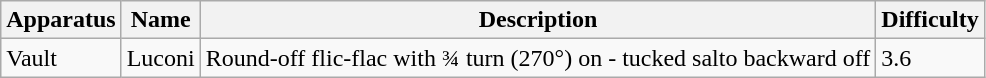<table class="wikitable">
<tr>
<th>Apparatus</th>
<th>Name</th>
<th>Description</th>
<th>Difficulty</th>
</tr>
<tr>
<td>Vault</td>
<td>Luconi</td>
<td>Round-off flic-flac with ¾ turn (270°) on - tucked salto backward off</td>
<td>3.6</td>
</tr>
</table>
